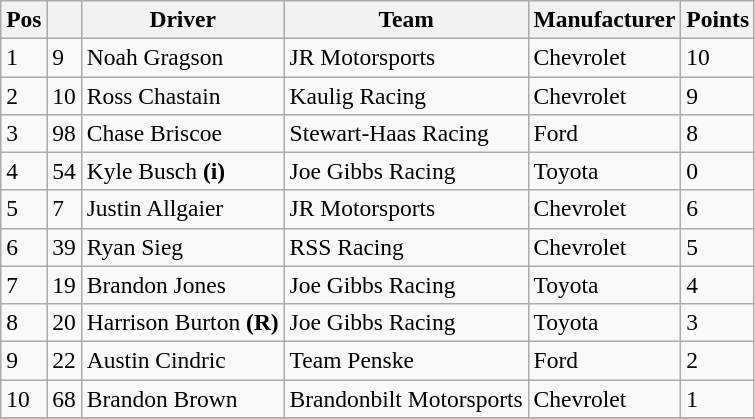<table class="wikitable" style="font-size:98%">
<tr>
<th>Pos</th>
<th></th>
<th>Driver</th>
<th>Team</th>
<th>Manufacturer</th>
<th>Points</th>
</tr>
<tr>
<td>1</td>
<td>9</td>
<td>Noah Gragson</td>
<td>JR Motorsports</td>
<td>Chevrolet</td>
<td>10</td>
</tr>
<tr>
<td>2</td>
<td>10</td>
<td>Ross Chastain</td>
<td>Kaulig Racing</td>
<td>Chevrolet</td>
<td>9</td>
</tr>
<tr>
<td>3</td>
<td>98</td>
<td>Chase Briscoe</td>
<td>Stewart-Haas Racing</td>
<td>Ford</td>
<td>8</td>
</tr>
<tr>
<td>4</td>
<td>54</td>
<td>Kyle Busch <strong>(i)</strong></td>
<td>Joe Gibbs Racing</td>
<td>Toyota</td>
<td>0</td>
</tr>
<tr>
<td>5</td>
<td>7</td>
<td>Justin Allgaier</td>
<td>JR Motorsports</td>
<td>Chevrolet</td>
<td>6</td>
</tr>
<tr>
<td>6</td>
<td>39</td>
<td>Ryan Sieg</td>
<td>RSS Racing</td>
<td>Chevrolet</td>
<td>5</td>
</tr>
<tr>
<td>7</td>
<td>19</td>
<td>Brandon Jones</td>
<td>Joe Gibbs Racing</td>
<td>Toyota</td>
<td>4</td>
</tr>
<tr>
<td>8</td>
<td>20</td>
<td>Harrison Burton <strong>(R)</strong></td>
<td>Joe Gibbs Racing</td>
<td>Toyota</td>
<td>3</td>
</tr>
<tr>
<td>9</td>
<td>22</td>
<td>Austin Cindric</td>
<td>Team Penske</td>
<td>Ford</td>
<td>2</td>
</tr>
<tr>
<td>10</td>
<td>68</td>
<td>Brandon Brown</td>
<td>Brandonbilt Motorsports</td>
<td>Chevrolet</td>
<td>1</td>
</tr>
<tr>
</tr>
</table>
